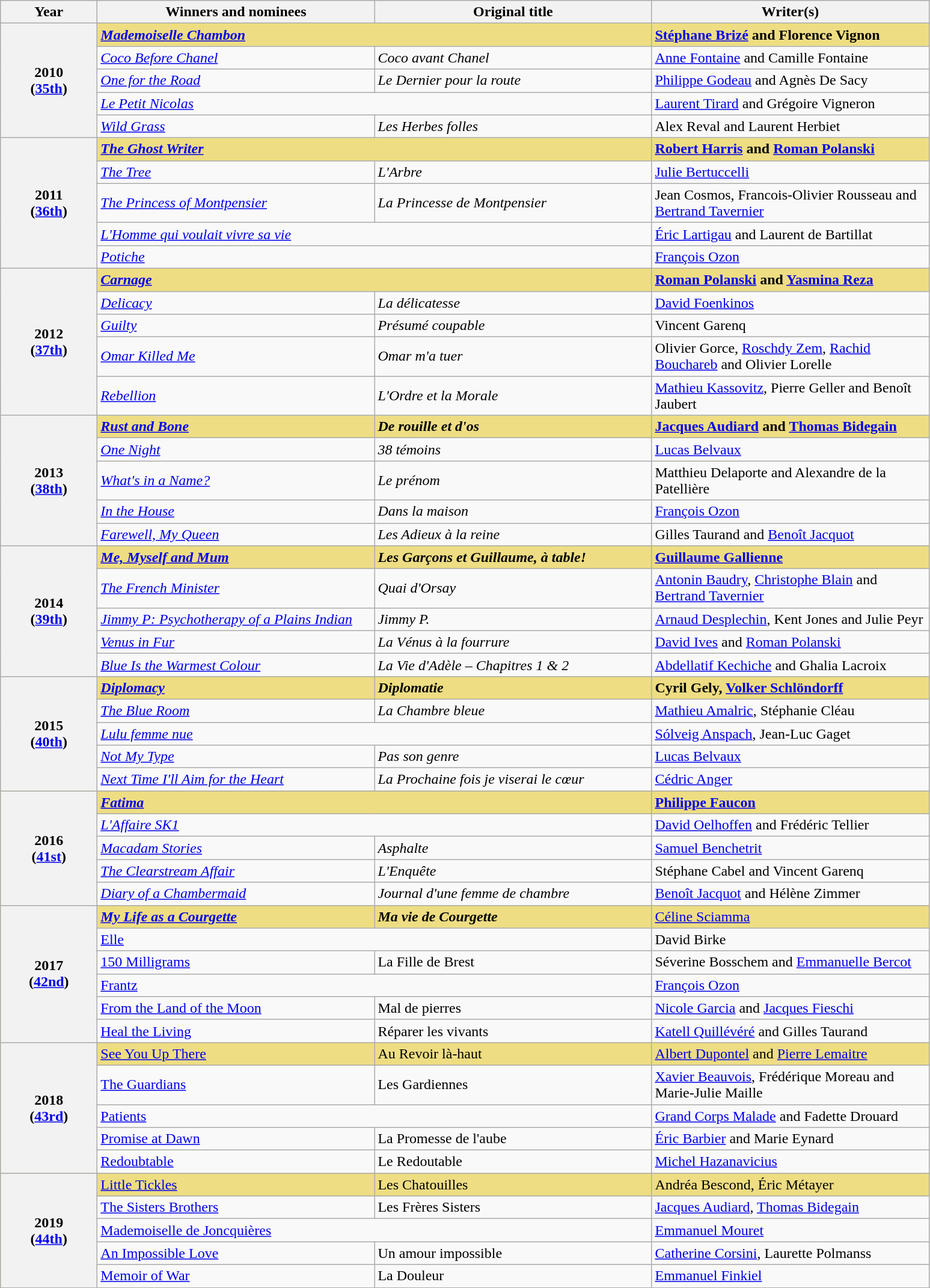<table class="wikitable">
<tr>
<th width="100">Year</th>
<th width="300">Winners and nominees</th>
<th width="300">Original title</th>
<th width="300">Writer(s)</th>
</tr>
<tr>
<th rowspan="5" style="text-align:center;">2010<br>(<a href='#'>35th</a>)</th>
<td colspan="2" style="background:#eedd82;"><strong><em><a href='#'>Mademoiselle Chambon</a></em></strong></td>
<td style="background:#eedd82;"><strong><a href='#'>Stéphane Brizé</a> and</strong> <strong>Florence Vignon</strong></td>
</tr>
<tr>
<td><em><a href='#'>Coco Before Chanel</a></em></td>
<td><em>Coco avant Chanel</em></td>
<td><a href='#'>Anne Fontaine</a> and Camille Fontaine</td>
</tr>
<tr>
<td><em><a href='#'>One for the Road</a></em></td>
<td><em>Le Dernier pour la route</em></td>
<td><a href='#'>Philippe Godeau</a> and Agnès De Sacy</td>
</tr>
<tr>
<td colspan="2"><em><a href='#'>Le Petit Nicolas</a></em></td>
<td><a href='#'>Laurent Tirard</a> and Grégoire Vigneron</td>
</tr>
<tr>
<td><em><a href='#'>Wild Grass</a></em></td>
<td><em>Les Herbes folles</em></td>
<td>Alex Reval and Laurent Herbiet</td>
</tr>
<tr>
<th rowspan="5" style="text-align:center;">2011<br>(<a href='#'>36th</a>)</th>
<td colspan="2" style="background:#eedd82;"><em><a href='#'><strong>The Ghost Writer</strong></a></em></td>
<td style="background:#eedd82;"><strong><a href='#'>Robert Harris</a> and <a href='#'>Roman Polanski</a></strong></td>
</tr>
<tr>
<td><em><a href='#'>The Tree</a></em></td>
<td><em>L'Arbre</em></td>
<td><a href='#'>Julie Bertuccelli</a></td>
</tr>
<tr>
<td><em><a href='#'>The Princess of Montpensier</a></em></td>
<td><em>La Princesse de Montpensier</em></td>
<td>Jean Cosmos, Francois-Olivier Rousseau and <a href='#'>Bertrand Tavernier</a></td>
</tr>
<tr>
<td colspan="2"><em><a href='#'>L'Homme qui voulait vivre sa vie</a></em></td>
<td><a href='#'>Éric Lartigau</a> and Laurent de Bartillat</td>
</tr>
<tr>
<td colspan="2"><em><a href='#'>Potiche</a></em></td>
<td><a href='#'>François Ozon</a></td>
</tr>
<tr>
<th rowspan="5" style="text-align:center;">2012<br>(<a href='#'>37th</a>)</th>
<td colspan="2" style="background:#eedd82;"><em><a href='#'><strong>Carnage</strong></a></em></td>
<td style="background:#eedd82;"><strong><a href='#'>Roman Polanski</a> and <a href='#'>Yasmina Reza</a></strong></td>
</tr>
<tr>
<td><em><a href='#'>Delicacy</a></em></td>
<td><em>La délicatesse</em></td>
<td><a href='#'>David Foenkinos</a></td>
</tr>
<tr>
<td><em><a href='#'>Guilty</a></em></td>
<td><em>Présumé coupable</em></td>
<td>Vincent Garenq</td>
</tr>
<tr>
<td><em><a href='#'>Omar Killed Me</a></em></td>
<td><em>Omar m'a tuer</em></td>
<td>Olivier Gorce, <a href='#'>Roschdy Zem</a>, <a href='#'>Rachid Bouchareb</a> and Olivier Lorelle</td>
</tr>
<tr>
<td><em><a href='#'>Rebellion</a></em></td>
<td><em>L'Ordre et la Morale</em></td>
<td><a href='#'>Mathieu Kassovitz</a>, Pierre Geller and Benoît Jaubert</td>
</tr>
<tr>
<th rowspan="5" style="text-align:center;">2013<br>(<a href='#'>38th</a>)</th>
<td style="background:#eedd82;"><strong><em><a href='#'>Rust and Bone</a></em></strong></td>
<td style="background:#eedd82;"><strong><em>De rouille et d'os</em></strong></td>
<td style="background:#eedd82;"><strong><a href='#'>Jacques Audiard</a> and <a href='#'>Thomas Bidegain</a></strong></td>
</tr>
<tr>
<td><em><a href='#'>One Night</a></em></td>
<td><em>38 témoins</em></td>
<td><a href='#'>Lucas Belvaux</a></td>
</tr>
<tr>
<td><em><a href='#'>What's in a Name?</a></em></td>
<td><em>Le prénom</em></td>
<td>Matthieu Delaporte and Alexandre de la Patellière</td>
</tr>
<tr>
<td><em><a href='#'>In the House</a></em></td>
<td><em>Dans la maison</em></td>
<td><a href='#'>François Ozon</a></td>
</tr>
<tr>
<td><em><a href='#'>Farewell, My Queen</a></em></td>
<td><em>Les Adieux à la reine</em></td>
<td>Gilles Taurand and <a href='#'>Benoît Jacquot</a></td>
</tr>
<tr>
<th rowspan="5" style="text-align:center;">2014<br>(<a href='#'>39th</a>)</th>
<td style="background:#eedd82;"><strong><em><a href='#'>Me, Myself and Mum</a></em></strong></td>
<td style="background:#eedd82;"><strong><em>Les Garçons et Guillaume, à table!</em></strong></td>
<td style="background:#eedd82;"><strong><a href='#'>Guillaume Gallienne</a></strong></td>
</tr>
<tr>
<td><em><a href='#'>The French Minister</a></em></td>
<td><em>Quai d'Orsay</em></td>
<td><a href='#'>Antonin Baudry</a>, <a href='#'>Christophe Blain</a> and <a href='#'>Bertrand Tavernier</a></td>
</tr>
<tr>
<td><em><a href='#'>Jimmy P: Psychotherapy of a Plains Indian</a></em></td>
<td><em>Jimmy P.</em></td>
<td><a href='#'>Arnaud Desplechin</a>, Kent Jones and Julie Peyr</td>
</tr>
<tr>
<td><em><a href='#'>Venus in Fur</a></em></td>
<td><em>La Vénus à la fourrure</em></td>
<td><a href='#'>David Ives</a> and <a href='#'>Roman Polanski</a></td>
</tr>
<tr>
<td><em><a href='#'>Blue Is the Warmest Colour</a></em></td>
<td><em>La Vie d'Adèle – Chapitres 1 & 2</em></td>
<td><a href='#'>Abdellatif Kechiche</a> and Ghalia Lacroix</td>
</tr>
<tr>
<th rowspan="5" style="text-align:center;">2015<br>(<a href='#'>40th</a>)</th>
<td style="background:#eedd82;"><em><a href='#'><strong>Diplomacy</strong></a></em></td>
<td style="background:#eedd82;"><strong><em>Diplomatie</em></strong></td>
<td style="background:#eedd82;"><strong>Cyril Gely, <a href='#'>Volker Schlöndorff</a></strong></td>
</tr>
<tr>
<td><em><a href='#'>The Blue Room</a></em></td>
<td><em>La Chambre bleue</em></td>
<td><a href='#'>Mathieu Amalric</a>, Stéphanie Cléau</td>
</tr>
<tr>
<td colspan="2"><em><a href='#'>Lulu femme nue</a></em></td>
<td><a href='#'>Sólveig Anspach</a>, Jean-Luc Gaget</td>
</tr>
<tr>
<td><em><a href='#'>Not My Type</a></em></td>
<td><em>Pas son genre</em></td>
<td><a href='#'>Lucas Belvaux</a></td>
</tr>
<tr>
<td><em><a href='#'>Next Time I'll Aim for the Heart</a></em></td>
<td><em>La Prochaine fois je viserai le cœur</em></td>
<td><a href='#'>Cédric Anger</a></td>
</tr>
<tr style="background:#eedd82;">
<th rowspan="5">2016<br>(<a href='#'>41st</a>)</th>
<td colspan="2"><em><a href='#'><strong>Fatima</strong></a></em></td>
<td><strong><a href='#'>Philippe Faucon</a></strong></td>
</tr>
<tr>
<td colspan="2"><em><a href='#'>L'Affaire SK1</a></em></td>
<td><a href='#'>David Oelhoffen</a> and Frédéric Tellier</td>
</tr>
<tr>
<td><em><a href='#'>Macadam Stories</a></em></td>
<td><em>Asphalte</em></td>
<td><a href='#'>Samuel Benchetrit</a></td>
</tr>
<tr>
<td><em><a href='#'>The Clearstream Affair</a></em></td>
<td><em>L'Enquête</em></td>
<td>Stéphane Cabel and Vincent Garenq</td>
</tr>
<tr>
<td><em><a href='#'>Diary of a Chambermaid</a></em></td>
<td><em>Journal d'une femme de chambre</em></td>
<td><a href='#'>Benoît Jacquot</a> and Hélène Zimmer</td>
</tr>
<tr style="background:#eedd82;">
<th rowspan="6">2017<br>(<a href='#'>42nd</a>)</th>
<td><strong><em><a href='#'>My Life as a Courgette</a></em></strong></td>
<td><strong><em>Ma vie de Courgette<strong> <em></td>
<td></strong><a href='#'>Céline Sciamma</a><strong></td>
</tr>
<tr>
<td colspan="2"></em><a href='#'>Elle</a><em></td>
<td>David Birke</td>
</tr>
<tr>
<td></em><a href='#'>150 Milligrams</a><em></td>
<td></em>La Fille de Brest<em></td>
<td>Séverine Bosschem and <a href='#'>Emmanuelle Bercot</a></td>
</tr>
<tr>
<td colspan="2"></em><a href='#'>Frantz</a><em></td>
<td><a href='#'>François Ozon</a></td>
</tr>
<tr>
<td></em><a href='#'>From the Land of the Moon</a><em></td>
<td></em>Mal de pierres<em></td>
<td><a href='#'>Nicole Garcia</a> and <a href='#'>Jacques Fieschi</a></td>
</tr>
<tr>
<td></em><a href='#'>Heal the Living</a><em></td>
<td></em>Réparer les vivants<em></td>
<td><a href='#'>Katell Quillévéré</a> and Gilles Taurand</td>
</tr>
<tr style="background:#eedd82;">
<th rowspan="5">2018<br>(<a href='#'>43rd</a>)</th>
<td></em><a href='#'></strong>See You Up There<strong></a><em></td>
<td></em></strong>Au Revoir là-haut<strong><em></td>
<td></strong><a href='#'>Albert Dupontel</a> and <a href='#'>Pierre Lemaitre</a><strong></td>
</tr>
<tr>
<td></em><a href='#'>The Guardians</a><em></td>
<td></em>Les Gardiennes<em></td>
<td><a href='#'>Xavier Beauvois</a>, Frédérique Moreau and Marie-Julie Maille</td>
</tr>
<tr>
<td colspan="2"></em><a href='#'>Patients</a><em></td>
<td><a href='#'>Grand Corps Malade</a> and Fadette Drouard</td>
</tr>
<tr>
<td></em><a href='#'>Promise at Dawn</a><em></td>
<td></em>La Promesse de l'aube<em></td>
<td><a href='#'>Éric Barbier</a> and Marie Eynard</td>
</tr>
<tr>
<td></em><a href='#'>Redoubtable</a><em></td>
<td></em>Le Redoutable<em></td>
<td><a href='#'>Michel Hazanavicius</a></td>
</tr>
<tr style="background:#eedd82;">
<th rowspan="5">2019<br>(<a href='#'>44th</a>)</th>
<td></em></strong><a href='#'>Little Tickles</a><strong><em></td>
<td></em></strong>Les Chatouilles<strong><em></td>
<td></strong>Andréa Bescond, Éric Métayer<strong></td>
</tr>
<tr>
<td></em><a href='#'>The Sisters Brothers</a><em></td>
<td></em>Les Frères Sisters<em></td>
<td><a href='#'>Jacques Audiard</a>, <a href='#'>Thomas Bidegain</a></td>
</tr>
<tr>
<td colspan="2"></em><a href='#'>Mademoiselle de Joncquières</a><em></td>
<td><a href='#'>Emmanuel Mouret</a></td>
</tr>
<tr>
<td></em><a href='#'>An Impossible Love</a><em></td>
<td></em>Un amour impossible<em></td>
<td><a href='#'>Catherine Corsini</a>, Laurette Polmanss</td>
</tr>
<tr>
<td></em><a href='#'>Memoir of War</a><em></td>
<td></em>La Douleur<em></td>
<td><a href='#'>Emmanuel Finkiel</a></td>
</tr>
</table>
